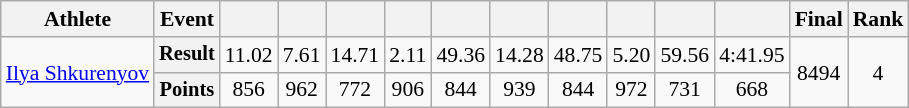<table class=wikitable style=font-size:90%>
<tr>
<th>Athlete</th>
<th>Event</th>
<th></th>
<th></th>
<th></th>
<th></th>
<th></th>
<th></th>
<th></th>
<th></th>
<th></th>
<th></th>
<th>Final</th>
<th>Rank</th>
</tr>
<tr align=center>
<td rowspan=2 align=left><a href='#'>Ilya Shkurenyov</a></td>
<th style=font-size:95%>Result</th>
<td>11.02</td>
<td>7.61</td>
<td>14.71</td>
<td>2.11</td>
<td>49.36</td>
<td>14.28</td>
<td>48.75</td>
<td>5.20</td>
<td>59.56</td>
<td>4:41.95</td>
<td rowspan=2>8494</td>
<td rowspan=2>4</td>
</tr>
<tr align=center>
<th style=font-size:95%>Points</th>
<td>856</td>
<td>962</td>
<td>772</td>
<td>906</td>
<td>844</td>
<td>939</td>
<td>844</td>
<td>972</td>
<td>731</td>
<td>668</td>
</tr>
</table>
